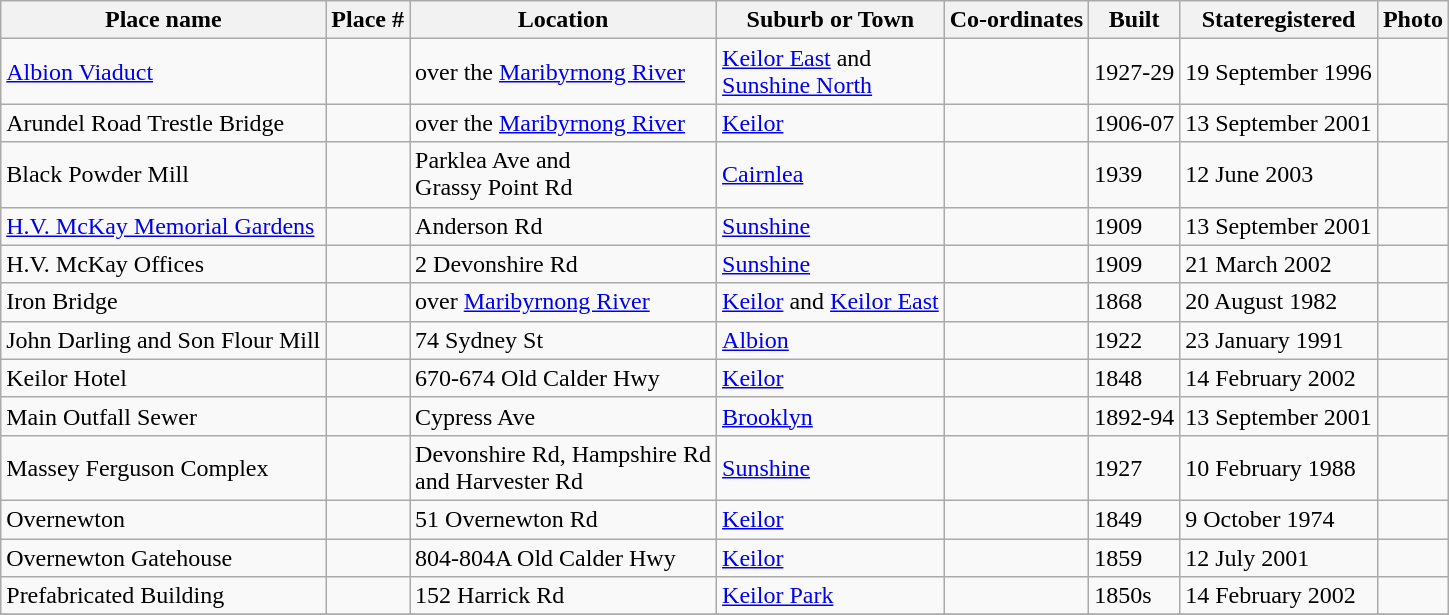<table class="wikitable sortable">
<tr>
<th>Place name</th>
<th>Place #</th>
<th>Location</th>
<th>Suburb or Town</th>
<th>Co-ordinates</th>
<th>Built</th>
<th>Stateregistered</th>
<th class="unsortable">Photo</th>
</tr>
<tr>
<td><a href='#'>Albion Viaduct</a></td>
<td></td>
<td>over the <a href='#'>Maribyrnong River</a></td>
<td><a href='#'>Keilor East</a> and<br><a href='#'>Sunshine North</a></td>
<td></td>
<td>1927-29</td>
<td>19 September 1996</td>
<td></td>
</tr>
<tr>
<td>Arundel Road Trestle Bridge</td>
<td></td>
<td>over the <a href='#'>Maribyrnong River</a></td>
<td><a href='#'>Keilor</a></td>
<td></td>
<td>1906-07</td>
<td>13 September 2001</td>
<td></td>
</tr>
<tr>
<td>Black Powder Mill</td>
<td></td>
<td>Parklea Ave and <br>Grassy Point Rd</td>
<td><a href='#'>Cairnlea</a></td>
<td></td>
<td>1939</td>
<td>12 June 2003</td>
<td></td>
</tr>
<tr>
<td><a href='#'>H.V. McKay Memorial Gardens</a></td>
<td></td>
<td>Anderson Rd</td>
<td><a href='#'>Sunshine</a></td>
<td></td>
<td>1909</td>
<td>13 September 2001</td>
<td></td>
</tr>
<tr>
<td>H.V. McKay Offices</td>
<td></td>
<td>2 Devonshire Rd</td>
<td><a href='#'>Sunshine</a></td>
<td></td>
<td>1909</td>
<td>21 March 2002</td>
<td></td>
</tr>
<tr>
<td>Iron Bridge</td>
<td></td>
<td>over <a href='#'>Maribyrnong River</a></td>
<td><a href='#'>Keilor</a> and <a href='#'>Keilor East</a></td>
<td></td>
<td>1868</td>
<td>20 August 1982</td>
<td></td>
</tr>
<tr>
<td>John Darling and Son Flour Mill</td>
<td></td>
<td>74 Sydney St</td>
<td><a href='#'>Albion</a></td>
<td></td>
<td>1922</td>
<td>23 January 1991</td>
<td></td>
</tr>
<tr>
<td>Keilor Hotel</td>
<td></td>
<td>670-674 Old Calder Hwy</td>
<td><a href='#'>Keilor</a></td>
<td></td>
<td>1848</td>
<td>14 February 2002</td>
<td></td>
</tr>
<tr>
<td>Main Outfall Sewer</td>
<td></td>
<td>Cypress Ave</td>
<td><a href='#'>Brooklyn</a></td>
<td></td>
<td>1892-94</td>
<td>13 September 2001</td>
<td></td>
</tr>
<tr>
<td>Massey Ferguson Complex</td>
<td></td>
<td>Devonshire Rd, Hampshire Rd<br> and Harvester Rd</td>
<td><a href='#'>Sunshine</a></td>
<td></td>
<td>1927</td>
<td>10 February 1988</td>
<td></td>
</tr>
<tr>
<td>Overnewton</td>
<td></td>
<td>51 Overnewton Rd</td>
<td><a href='#'>Keilor</a></td>
<td></td>
<td>1849</td>
<td>9 October 1974</td>
<td></td>
</tr>
<tr>
<td>Overnewton Gatehouse</td>
<td></td>
<td>804-804A Old Calder Hwy</td>
<td><a href='#'>Keilor</a></td>
<td></td>
<td> 1859</td>
<td>12 July 2001</td>
<td></td>
</tr>
<tr>
<td>Prefabricated Building</td>
<td></td>
<td>152 Harrick Rd</td>
<td><a href='#'>Keilor Park</a></td>
<td></td>
<td> 1850s</td>
<td>14 February 2002</td>
<td></td>
</tr>
<tr>
</tr>
</table>
